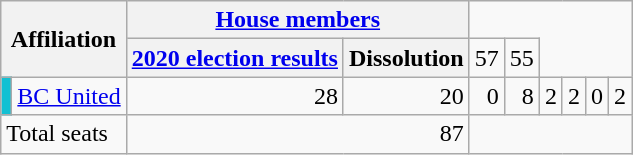<table class="wikitable" style="text-align:right;">
<tr>
<th colspan="2" rowspan="2">Affiliation</th>
<th colspan="2"><a href='#'>House members</a></th>
</tr>
<tr>
<th><a href='#'>2020 election results</a></th>
<th>Dissolution<br></th>
<td>57</td>
<td>55</td>
</tr>
<tr>
<td style="background: #12C0D3;"></td>
<td style="text-align: left;"><a href='#'>BC United</a></td>
<td>28</td>
<td>20<br></td>
<td>0</td>
<td>8<br></td>
<td>2</td>
<td>2<br></td>
<td>0</td>
<td>2</td>
</tr>
<tr>
<td style="text-align:left;" colspan="2">Total seats</td>
<td colspan="2">87</td>
</tr>
</table>
